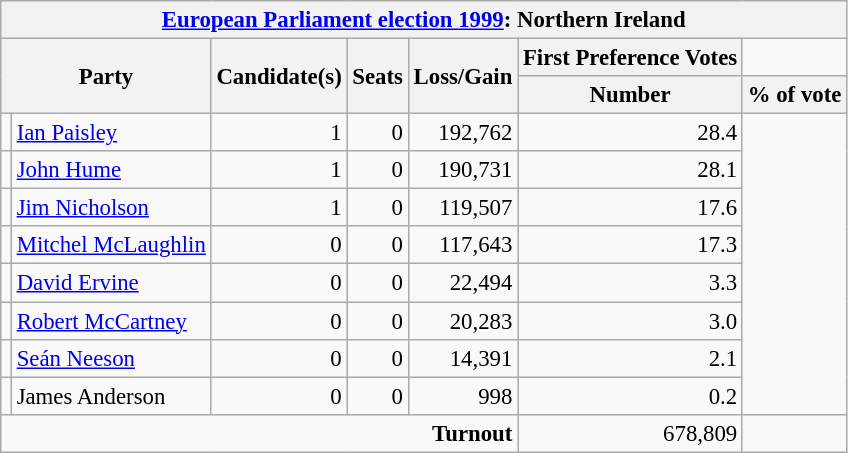<table class="wikitable" style="font-size:95%;">
<tr>
<th colspan="7"><a href='#'>European Parliament election 1999</a>: Northern Ireland</th>
</tr>
<tr>
<th colspan="2" rowspan="2">Party</th>
<th rowspan="2">Candidate(s)</th>
<th rowspan="2">Seats</th>
<th rowspan="2">Loss/Gain<th>First Preference Votes</th>
</tr>
<tr>
<th>Number</th>
<th>% of vote</th>
</tr>
<tr style="text-align:right;">
<td></td>
<td style="text-align:left;"><a href='#'>Ian Paisley</a></td>
<td>1</td>
<td>0</td>
<td>192,762</td>
<td>28.4</td>
</tr>
<tr style="text-align:right;">
<td></td>
<td style="text-align:left;"><a href='#'>John Hume</a></td>
<td>1</td>
<td>0</td>
<td>190,731</td>
<td>28.1</td>
</tr>
<tr style="text-align:right;">
<td></td>
<td style="text-align:left;"><a href='#'>Jim Nicholson</a></td>
<td>1</td>
<td>0</td>
<td>119,507</td>
<td>17.6</td>
</tr>
<tr style="text-align:right;">
<td></td>
<td style="text-align:left;"><a href='#'>Mitchel McLaughlin</a></td>
<td>0</td>
<td>0</td>
<td>117,643</td>
<td>17.3</td>
</tr>
<tr style="text-align:right;">
<td></td>
<td align="left"><a href='#'>David Ervine</a></td>
<td>0</td>
<td>0</td>
<td>22,494</td>
<td>3.3</td>
</tr>
<tr style="text-align:right;">
<td></td>
<td style="text-align:left;"><a href='#'>Robert McCartney</a></td>
<td>0</td>
<td>0</td>
<td>20,283</td>
<td>3.0</td>
</tr>
<tr style="text-align:right;">
<td></td>
<td style="text-align:left;"><a href='#'>Seán Neeson</a></td>
<td>0</td>
<td>0</td>
<td>14,391</td>
<td>2.1</td>
</tr>
<tr style="text-align:right;">
<td></td>
<td style="text-align:left;">James Anderson</td>
<td>0</td>
<td>0</td>
<td>998</td>
<td>0.2</td>
</tr>
<tr style="text-align:right;">
<td colspan=5><strong>Turnout</strong></td>
<td>678,809</td>
<td></td>
</tr>
</table>
